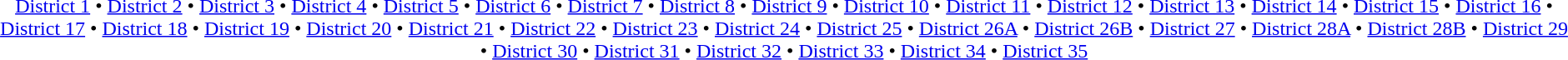<table id=toc class=toc summary=Contents>
<tr>
<td align=center><br><a href='#'>District 1</a> • <a href='#'>District 2</a> • <a href='#'>District 3</a> • <a href='#'>District 4</a> • <a href='#'>District 5</a> • <a href='#'>District 6</a> • <a href='#'>District 7</a> • <a href='#'>District 8</a> • <a href='#'>District 9</a> • <a href='#'>District 10</a> • <a href='#'>District 11</a> • <a href='#'>District 12</a> • <a href='#'>District 13</a> • <a href='#'>District 14</a> • <a href='#'>District 15</a> • <a href='#'>District 16</a> • <a href='#'>District 17</a> • <a href='#'>District 18</a> • <a href='#'>District 19</a> • <a href='#'>District 20</a> • <a href='#'>District 21</a> • <a href='#'>District 22</a> • <a href='#'>District 23</a> • <a href='#'>District 24</a> • <a href='#'>District 25</a> • <a href='#'>District 26A</a> • <a href='#'>District 26B</a> • <a href='#'>District 27</a> • <a href='#'>District 28A</a> • <a href='#'>District 28B</a> • <a href='#'>District 29</a> • <a href='#'>District 30</a> • <a href='#'>District 31</a> • <a href='#'>District 32</a> • <a href='#'>District 33</a> • <a href='#'>District 34</a> • <a href='#'>District 35</a></td>
</tr>
</table>
